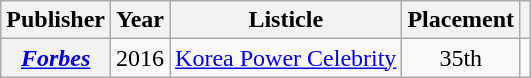<table class="wikitable plainrowheaders sortable" style="margin-right: 0;">
<tr>
<th scope="col">Publisher</th>
<th scope="col">Year</th>
<th scope="col">Listicle</th>
<th scope="col">Placement</th>
<th scope="col" class="unsortable"></th>
</tr>
<tr>
<th scope="row"><em><a href='#'>Forbes</a></em></th>
<td>2016</td>
<td><a href='#'>Korea Power Celebrity</a></td>
<td style="text-align:center;">35th</td>
<td style="text-align:center;"></td>
</tr>
</table>
